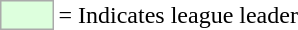<table>
<tr>
<td style="background:#DDFFDD; border:1px solid #aaa; width:2em;"></td>
<td>= Indicates league leader</td>
</tr>
</table>
